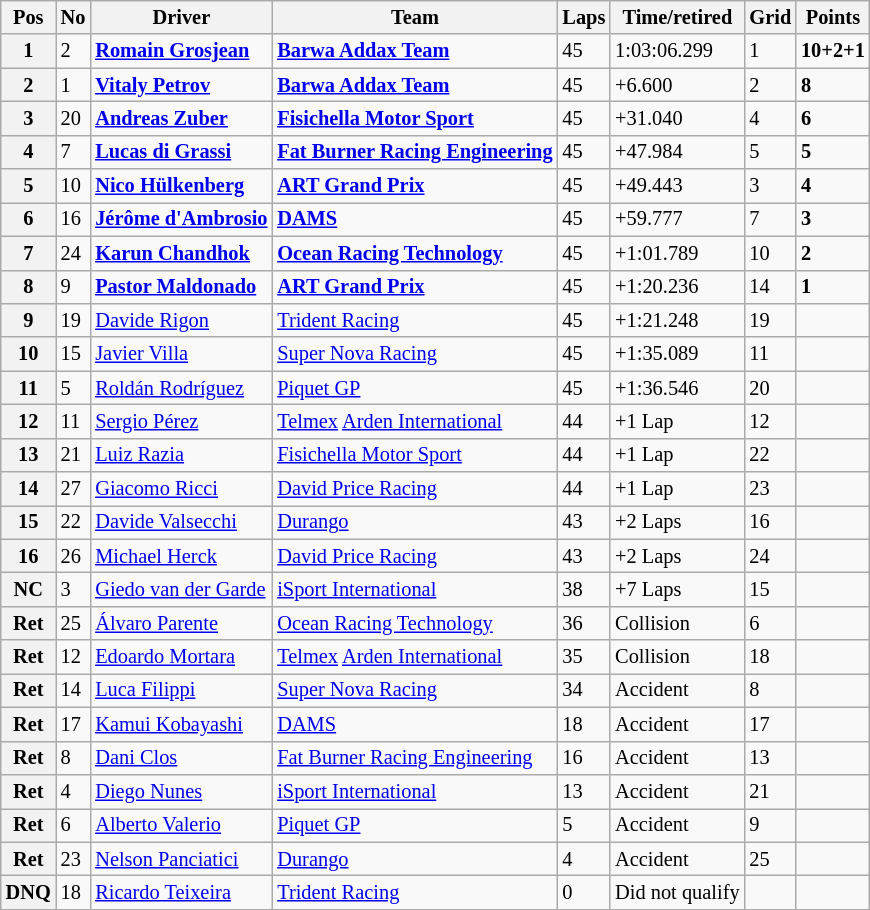<table class="wikitable" style="font-size:85%">
<tr>
<th>Pos</th>
<th>No</th>
<th>Driver</th>
<th>Team</th>
<th>Laps</th>
<th>Time/retired</th>
<th>Grid</th>
<th>Points</th>
</tr>
<tr>
<th>1</th>
<td>2</td>
<td><strong> <a href='#'>Romain Grosjean</a></strong></td>
<td><strong><a href='#'>Barwa Addax Team</a></strong></td>
<td>45</td>
<td>1:03:06.299</td>
<td>1</td>
<td><strong>10+2+1</strong></td>
</tr>
<tr>
<th>2</th>
<td>1</td>
<td><strong> <a href='#'>Vitaly Petrov</a></strong></td>
<td><strong><a href='#'>Barwa Addax Team</a></strong></td>
<td>45</td>
<td>+6.600</td>
<td>2</td>
<td><strong>8</strong></td>
</tr>
<tr>
<th>3</th>
<td>20</td>
<td><strong> <a href='#'>Andreas Zuber</a></strong></td>
<td><strong><a href='#'>Fisichella Motor Sport</a></strong></td>
<td>45</td>
<td>+31.040</td>
<td>4</td>
<td><strong>6</strong></td>
</tr>
<tr>
<th>4</th>
<td>7</td>
<td><strong> <a href='#'>Lucas di Grassi</a></strong></td>
<td><strong><a href='#'>Fat Burner Racing Engineering</a></strong></td>
<td>45</td>
<td>+47.984</td>
<td>5</td>
<td><strong>5</strong></td>
</tr>
<tr>
<th>5</th>
<td>10</td>
<td><strong> <a href='#'>Nico Hülkenberg</a></strong></td>
<td><strong><a href='#'>ART Grand Prix</a></strong></td>
<td>45</td>
<td>+49.443</td>
<td>3</td>
<td><strong>4</strong></td>
</tr>
<tr>
<th>6</th>
<td>16</td>
<td><strong> <a href='#'>Jérôme d'Ambrosio</a></strong></td>
<td><strong><a href='#'>DAMS</a></strong></td>
<td>45</td>
<td>+59.777</td>
<td>7</td>
<td><strong>3</strong></td>
</tr>
<tr>
<th>7</th>
<td>24</td>
<td><strong> <a href='#'>Karun Chandhok</a></strong></td>
<td><strong><a href='#'>Ocean Racing Technology</a></strong></td>
<td>45</td>
<td>+1:01.789</td>
<td>10</td>
<td><strong>2</strong></td>
</tr>
<tr>
<th>8</th>
<td>9</td>
<td><strong> <a href='#'>Pastor Maldonado</a></strong></td>
<td><strong><a href='#'>ART Grand Prix</a></strong></td>
<td>45</td>
<td>+1:20.236</td>
<td>14</td>
<td><strong>1</strong></td>
</tr>
<tr>
<th>9</th>
<td>19</td>
<td> <a href='#'>Davide Rigon</a></td>
<td><a href='#'>Trident Racing</a></td>
<td>45</td>
<td>+1:21.248</td>
<td>19</td>
<td></td>
</tr>
<tr>
<th>10</th>
<td>15</td>
<td> <a href='#'>Javier Villa</a></td>
<td><a href='#'>Super Nova Racing</a></td>
<td>45</td>
<td>+1:35.089</td>
<td>11</td>
<td></td>
</tr>
<tr>
<th>11</th>
<td>5</td>
<td> <a href='#'>Roldán Rodríguez</a></td>
<td><a href='#'>Piquet GP</a></td>
<td>45</td>
<td>+1:36.546</td>
<td>20</td>
<td></td>
</tr>
<tr>
<th>12</th>
<td>11</td>
<td> <a href='#'>Sergio Pérez</a></td>
<td><a href='#'>Telmex</a> <a href='#'>Arden International</a></td>
<td>44</td>
<td>+1 Lap</td>
<td>12</td>
<td></td>
</tr>
<tr>
<th>13</th>
<td>21</td>
<td> <a href='#'>Luiz Razia</a></td>
<td><a href='#'>Fisichella Motor Sport</a></td>
<td>44</td>
<td>+1 Lap</td>
<td>22</td>
<td></td>
</tr>
<tr>
<th>14</th>
<td>27</td>
<td> <a href='#'>Giacomo Ricci</a></td>
<td><a href='#'>David Price Racing</a></td>
<td>44</td>
<td>+1 Lap</td>
<td>23</td>
<td></td>
</tr>
<tr>
<th>15</th>
<td>22</td>
<td> <a href='#'>Davide Valsecchi</a></td>
<td><a href='#'>Durango</a></td>
<td>43</td>
<td>+2 Laps</td>
<td>16</td>
<td></td>
</tr>
<tr>
<th>16</th>
<td>26</td>
<td> <a href='#'>Michael Herck</a></td>
<td><a href='#'>David Price Racing</a></td>
<td>43</td>
<td>+2 Laps</td>
<td>24</td>
<td></td>
</tr>
<tr>
<th>NC</th>
<td>3</td>
<td> <a href='#'>Giedo van der Garde</a></td>
<td><a href='#'>iSport International</a></td>
<td>38</td>
<td>+7 Laps</td>
<td>15</td>
<td></td>
</tr>
<tr>
<th>Ret</th>
<td>25</td>
<td> <a href='#'>Álvaro Parente</a></td>
<td><a href='#'>Ocean Racing Technology</a></td>
<td>36</td>
<td>Collision</td>
<td>6</td>
<td></td>
</tr>
<tr>
<th>Ret</th>
<td>12</td>
<td> <a href='#'>Edoardo Mortara</a></td>
<td><a href='#'>Telmex</a> <a href='#'>Arden International</a></td>
<td>35</td>
<td>Collision</td>
<td>18</td>
<td></td>
</tr>
<tr>
<th>Ret</th>
<td>14</td>
<td> <a href='#'>Luca Filippi</a></td>
<td><a href='#'>Super Nova Racing</a></td>
<td>34</td>
<td>Accident</td>
<td>8</td>
<td></td>
</tr>
<tr>
<th>Ret</th>
<td>17</td>
<td> <a href='#'>Kamui Kobayashi</a></td>
<td><a href='#'>DAMS</a></td>
<td>18</td>
<td>Accident</td>
<td>17</td>
<td></td>
</tr>
<tr>
<th>Ret</th>
<td>8</td>
<td> <a href='#'>Dani Clos</a></td>
<td><a href='#'>Fat Burner Racing Engineering</a></td>
<td>16</td>
<td>Accident</td>
<td>13</td>
<td></td>
</tr>
<tr>
<th>Ret</th>
<td>4</td>
<td> <a href='#'>Diego Nunes</a></td>
<td><a href='#'>iSport International</a></td>
<td>13</td>
<td>Accident</td>
<td>21</td>
<td></td>
</tr>
<tr>
<th>Ret</th>
<td>6</td>
<td> <a href='#'>Alberto Valerio</a></td>
<td><a href='#'>Piquet GP</a></td>
<td>5</td>
<td>Accident</td>
<td>9</td>
<td></td>
</tr>
<tr>
<th>Ret</th>
<td>23</td>
<td> <a href='#'>Nelson Panciatici</a></td>
<td><a href='#'>Durango</a></td>
<td>4</td>
<td>Accident</td>
<td>25</td>
<td></td>
</tr>
<tr>
<th>DNQ</th>
<td>18</td>
<td> <a href='#'>Ricardo Teixeira</a></td>
<td><a href='#'>Trident Racing</a></td>
<td>0</td>
<td>Did not qualify</td>
<td></td>
<td></td>
</tr>
</table>
